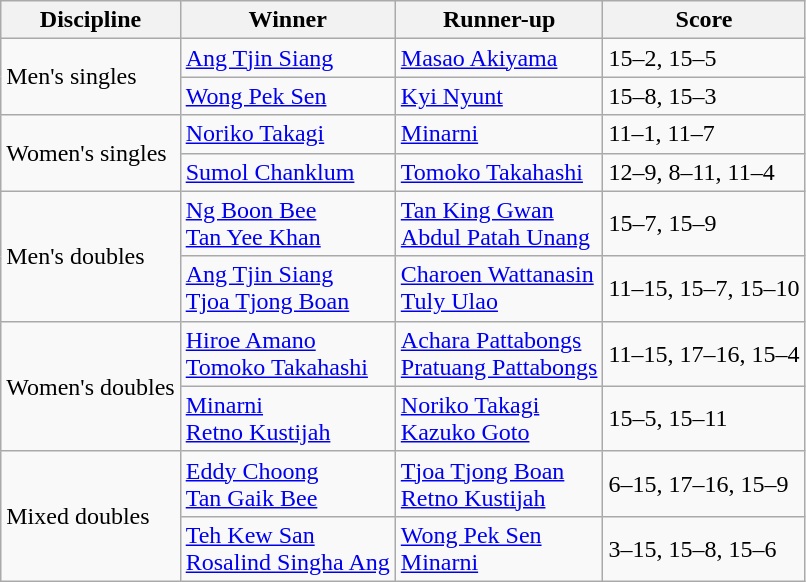<table class="wikitable">
<tr>
<th>Discipline</th>
<th>Winner</th>
<th>Runner-up</th>
<th>Score</th>
</tr>
<tr>
<td rowspan=2>Men's singles</td>
<td> <a href='#'>Ang Tjin Siang</a></td>
<td> <a href='#'>Masao Akiyama</a></td>
<td>15–2, 15–5</td>
</tr>
<tr>
<td> <a href='#'>Wong Pek Sen</a></td>
<td> <a href='#'>Kyi Nyunt</a></td>
<td>15–8, 15–3</td>
</tr>
<tr>
<td rowspan=2>Women's singles</td>
<td> <a href='#'>Noriko Takagi</a></td>
<td> <a href='#'>Minarni</a></td>
<td>11–1, 11–7</td>
</tr>
<tr>
<td> <a href='#'>Sumol Chanklum</a></td>
<td> <a href='#'>Tomoko Takahashi</a></td>
<td>12–9, 8–11, 11–4</td>
</tr>
<tr>
<td rowspan=2>Men's doubles</td>
<td> <a href='#'>Ng Boon Bee</a><br>  <a href='#'>Tan Yee Khan</a></td>
<td> <a href='#'>Tan King Gwan</a><br> <a href='#'>Abdul Patah Unang</a></td>
<td>15–7, 15–9</td>
</tr>
<tr>
<td> <a href='#'>Ang Tjin Siang</a><br>  <a href='#'>Tjoa Tjong Boan</a></td>
<td> <a href='#'>Charoen Wattanasin</a><br>  <a href='#'>Tuly Ulao</a></td>
<td>11–15, 15–7, 15–10</td>
</tr>
<tr>
<td rowspan=2>Women's doubles</td>
<td> <a href='#'>Hiroe Amano</a><br>  <a href='#'>Tomoko Takahashi</a></td>
<td> <a href='#'>Achara Pattabongs</a><br>  <a href='#'>Pratuang Pattabongs</a></td>
<td>11–15, 17–16, 15–4</td>
</tr>
<tr>
<td> <a href='#'>Minarni</a><br>  <a href='#'>Retno Kustijah</a></td>
<td> <a href='#'>Noriko Takagi</a><br>  <a href='#'>Kazuko Goto</a></td>
<td>15–5, 15–11</td>
</tr>
<tr>
<td rowspan=2>Mixed doubles</td>
<td> <a href='#'>Eddy Choong</a><br>  <a href='#'>Tan Gaik Bee</a></td>
<td> <a href='#'>Tjoa Tjong Boan</a><br>  <a href='#'>Retno Kustijah</a></td>
<td>6–15, 17–16, 15–9</td>
</tr>
<tr>
<td> <a href='#'>Teh Kew San</a><br>  <a href='#'>Rosalind Singha Ang</a></td>
<td> <a href='#'>Wong Pek Sen</a><br>  <a href='#'>Minarni</a></td>
<td>3–15, 15–8, 15–6</td>
</tr>
</table>
